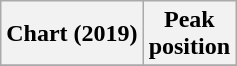<table class="wikitable sortable plainrowheaders" style="text-align:center">
<tr>
<th scope="col">Chart (2019)</th>
<th scope="col">Peak<br>position</th>
</tr>
<tr>
</tr>
</table>
